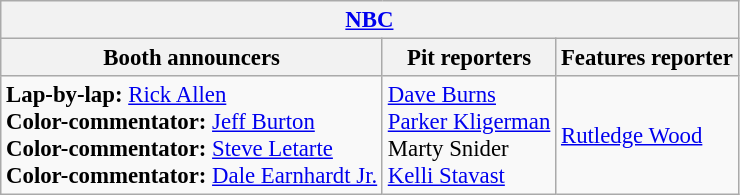<table class="wikitable" style="font-size: 95%">
<tr>
<th colspan="3"><a href='#'>NBC</a></th>
</tr>
<tr>
<th>Booth announcers</th>
<th>Pit reporters</th>
<th>Features reporter</th>
</tr>
<tr>
<td><strong>Lap-by-lap:</strong> <a href='#'>Rick Allen</a><br><strong>Color-commentator:</strong> <a href='#'>Jeff Burton</a><br><strong>Color-commentator:</strong> <a href='#'>Steve Letarte</a><br><strong>Color-commentator:</strong> <a href='#'>Dale Earnhardt Jr.</a></td>
<td><a href='#'>Dave Burns</a><br><a href='#'>Parker Kligerman</a><br>Marty Snider<br><a href='#'>Kelli Stavast</a></td>
<td><a href='#'>Rutledge Wood</a></td>
</tr>
</table>
